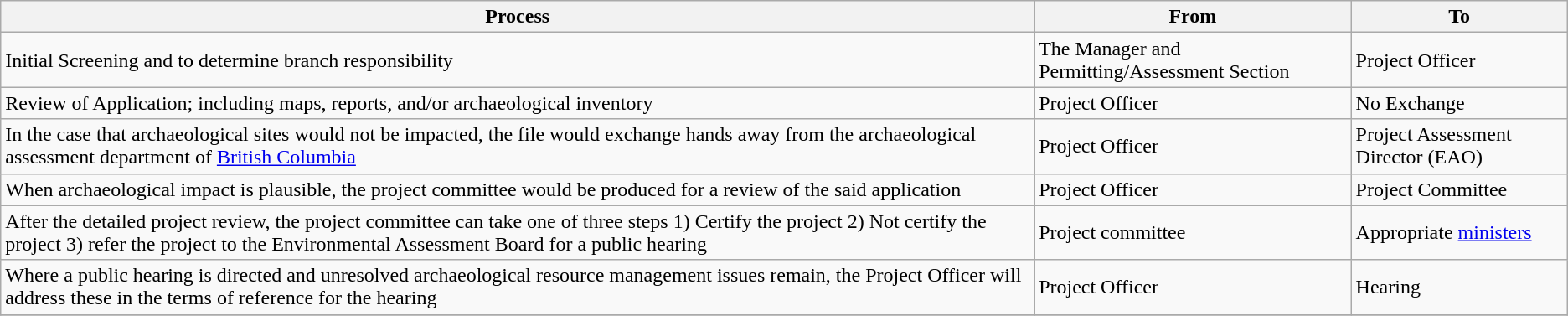<table class="wikitable">
<tr>
<th>Process</th>
<th>From</th>
<th>To</th>
</tr>
<tr>
<td>Initial Screening and to determine branch responsibility</td>
<td>The Manager and Permitting/Assessment Section</td>
<td>Project Officer</td>
</tr>
<tr>
<td>Review of Application; including maps, reports, and/or archaeological inventory</td>
<td>Project Officer</td>
<td>No Exchange</td>
</tr>
<tr>
<td>In the case that archaeological sites would not be impacted, the file would exchange hands away from the archaeological assessment department of <a href='#'>British Columbia</a></td>
<td>Project Officer</td>
<td>Project Assessment Director (EAO)</td>
</tr>
<tr>
<td>When archaeological impact is plausible, the project committee would be produced for a review of the said application</td>
<td>Project Officer</td>
<td>Project Committee</td>
</tr>
<tr>
<td>After the detailed project review, the project committee can take one of three steps 1) Certify the project 2) Not certify the project 3) refer the project to the Environmental Assessment Board for a public hearing</td>
<td>Project committee</td>
<td>Appropriate <a href='#'>ministers</a></td>
</tr>
<tr>
<td>Where a public hearing is directed and unresolved archaeological resource management issues remain, the Project Officer will address these in the terms of reference for the hearing</td>
<td>Project Officer</td>
<td>Hearing</td>
</tr>
<tr>
</tr>
</table>
